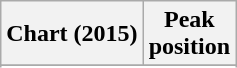<table class="wikitable sortable plainrowheaders" style="text-align:center">
<tr>
<th scope="col">Chart (2015)</th>
<th scope="col">Peak<br> position</th>
</tr>
<tr>
</tr>
<tr>
</tr>
<tr>
</tr>
<tr>
</tr>
<tr>
</tr>
<tr>
</tr>
</table>
